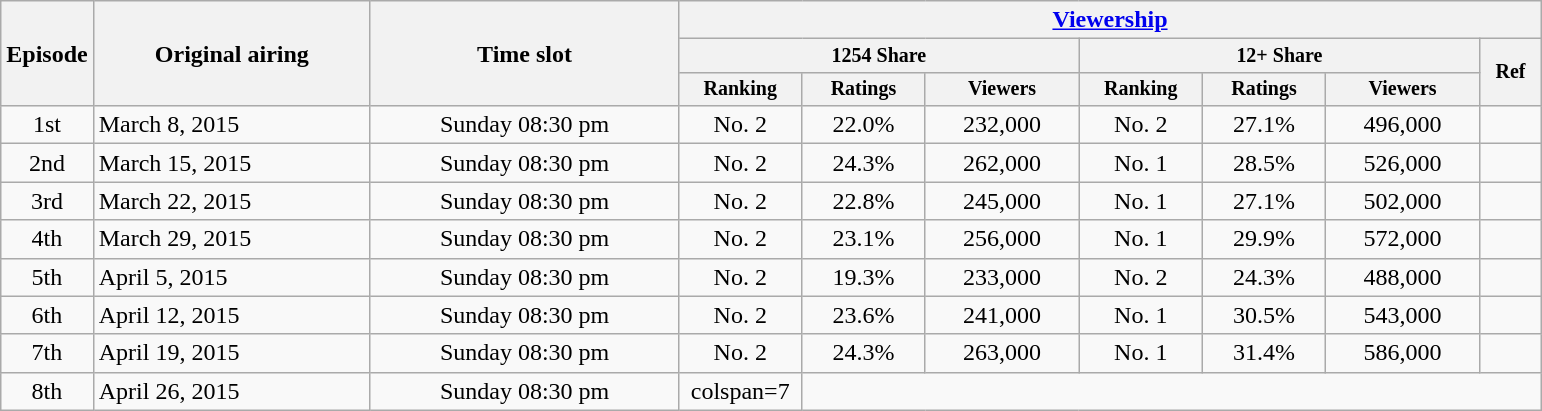<table class="wikitable sortable" style="text-align:center">
<tr>
<th rowspan=3 width=6% class=unsortable>Episode</th>
<th rowspan=3 width=18% class=unsortable>Original airing</th>
<th rowspan=3 width=20% class=unsortable>Time slot <br></th>
<th width=56% colspan=7><a href='#'>Viewership</a></th>
</tr>
<tr style=font-size:smaller>
<th colspan=3 width=26%>1254 Share</th>
<th colspan=3 width=26%>12+ Share</th>
<th rowspan=2 width=4% class=unsortable>Ref</th>
</tr>
<tr style=font-size:smaller>
<th class=unsortable width=8%>Ranking</th>
<th width=8%>Ratings</th>
<th width=10%>Viewers</th>
<th width=8%>Ranking</th>
<th width=8%>Ratings</th>
<th width=10%>Viewers</th>
</tr>
<tr>
<td>1st</td>
<td align=left>March 8, 2015</td>
<td>Sunday 08:30 pm</td>
<td>No. 2</td>
<td>22.0%</td>
<td>232,000</td>
<td>No. 2</td>
<td>27.1%</td>
<td>496,000</td>
<td width=4%></td>
</tr>
<tr>
<td>2nd</td>
<td align=left>March 15, 2015</td>
<td>Sunday 08:30 pm</td>
<td>No. 2</td>
<td>24.3%</td>
<td>262,000</td>
<td>No. 1</td>
<td>28.5%</td>
<td>526,000</td>
<td width=4%></td>
</tr>
<tr>
<td>3rd</td>
<td align=left>March 22, 2015</td>
<td>Sunday 08:30 pm</td>
<td>No. 2</td>
<td>22.8%</td>
<td>245,000</td>
<td>No. 1</td>
<td>27.1%</td>
<td>502,000</td>
<td width=4%></td>
</tr>
<tr>
<td>4th</td>
<td align=left>March 29, 2015</td>
<td>Sunday 08:30 pm</td>
<td>No. 2</td>
<td>23.1%</td>
<td>256,000</td>
<td>No. 1</td>
<td>29.9%</td>
<td>572,000</td>
<td width=4%></td>
</tr>
<tr>
<td>5th</td>
<td align=left>April 5, 2015</td>
<td>Sunday 08:30 pm</td>
<td>No. 2</td>
<td>19.3%</td>
<td>233,000</td>
<td>No. 2</td>
<td>24.3%</td>
<td>488,000</td>
<td width=4%></td>
</tr>
<tr>
<td>6th</td>
<td align=left>April 12, 2015</td>
<td>Sunday 08:30 pm</td>
<td>No. 2</td>
<td>23.6%</td>
<td>241,000</td>
<td>No. 1</td>
<td>30.5%</td>
<td>543,000</td>
<td width=4%></td>
</tr>
<tr>
<td>7th</td>
<td align=left>April 19, 2015</td>
<td>Sunday 08:30 pm</td>
<td>No. 2</td>
<td>24.3%</td>
<td>263,000</td>
<td>No. 1</td>
<td>31.4%</td>
<td>586,000</td>
<td width=4%></td>
</tr>
<tr>
<td>8th</td>
<td align=left>April 26, 2015</td>
<td>Sunday 08:30 pm</td>
<td>colspan=7 </td>
</tr>
</table>
